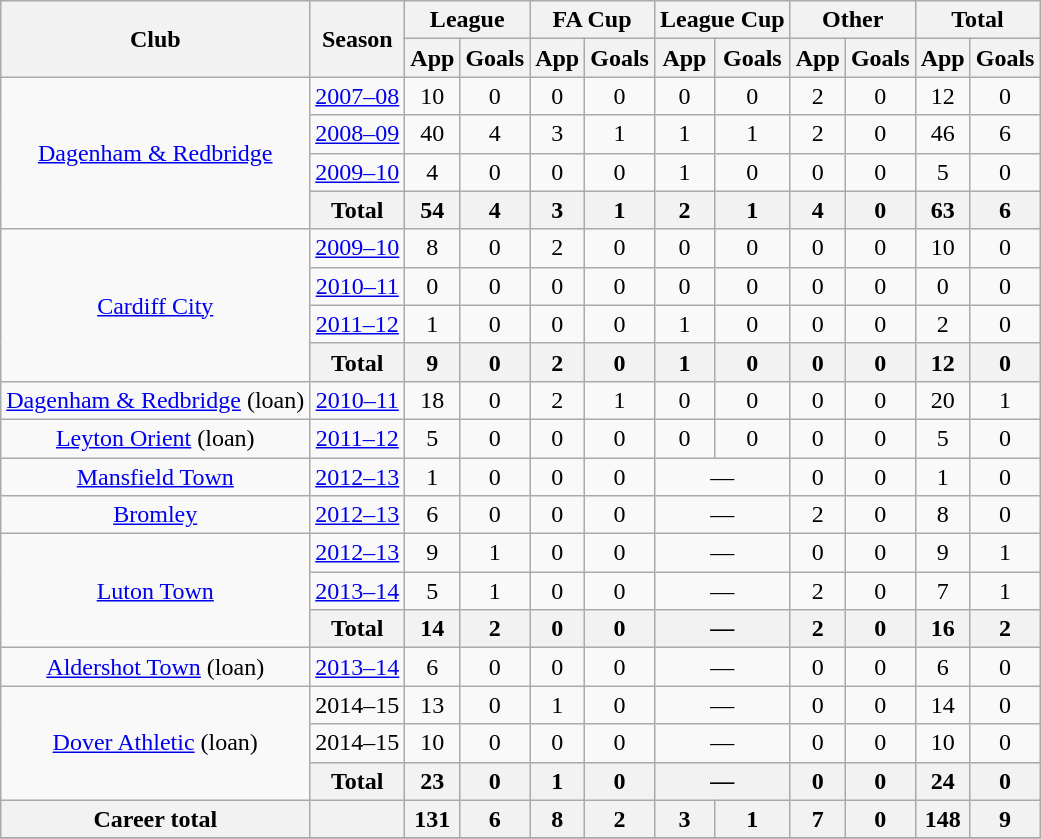<table class="wikitable">
<tr>
<th rowspan=2>Club</th>
<th rowspan=2>Season</th>
<th colspan=2>League</th>
<th colspan=2>FA Cup</th>
<th colspan=2>League Cup</th>
<th colspan=2>Other</th>
<th colspan=2>Total</th>
</tr>
<tr>
<th>App</th>
<th>Goals</th>
<th>App</th>
<th>Goals</th>
<th>App</th>
<th>Goals</th>
<th>App</th>
<th>Goals</th>
<th>App</th>
<th>Goals</th>
</tr>
<tr align=center>
<td rowspan=4><a href='#'>Dagenham & Redbridge</a></td>
<td><a href='#'>2007–08</a></td>
<td>10</td>
<td>0</td>
<td>0</td>
<td>0</td>
<td>0</td>
<td>0</td>
<td>2</td>
<td>0</td>
<td>12</td>
<td>0</td>
</tr>
<tr align=center>
<td><a href='#'>2008–09</a></td>
<td>40</td>
<td>4</td>
<td>3</td>
<td>1</td>
<td>1</td>
<td>1</td>
<td>2</td>
<td>0</td>
<td>46</td>
<td>6</td>
</tr>
<tr align=center>
<td><a href='#'>2009–10</a></td>
<td>4</td>
<td>0</td>
<td>0</td>
<td>0</td>
<td>1</td>
<td>0</td>
<td>0</td>
<td>0</td>
<td>5</td>
<td>0</td>
</tr>
<tr align=center>
<th>Total</th>
<th>54</th>
<th>4</th>
<th>3</th>
<th>1</th>
<th>2</th>
<th>1</th>
<th>4</th>
<th>0</th>
<th>63</th>
<th>6</th>
</tr>
<tr align=center>
<td rowspan=4><a href='#'>Cardiff City</a></td>
<td><a href='#'>2009–10</a></td>
<td>8</td>
<td>0</td>
<td>2</td>
<td>0</td>
<td>0</td>
<td>0</td>
<td>0</td>
<td>0</td>
<td>10</td>
<td>0</td>
</tr>
<tr align=center>
<td><a href='#'>2010–11</a></td>
<td>0</td>
<td>0</td>
<td>0</td>
<td>0</td>
<td>0</td>
<td>0</td>
<td>0</td>
<td>0</td>
<td>0</td>
<td>0</td>
</tr>
<tr align=center>
<td><a href='#'>2011–12</a></td>
<td>1</td>
<td>0</td>
<td>0</td>
<td>0</td>
<td>1</td>
<td>0</td>
<td>0</td>
<td>0</td>
<td>2</td>
<td>0</td>
</tr>
<tr align=center>
<th>Total</th>
<th>9</th>
<th>0</th>
<th>2</th>
<th>0</th>
<th>1</th>
<th>0</th>
<th>0</th>
<th>0</th>
<th>12</th>
<th>0</th>
</tr>
<tr align=center>
<td rowspan=1><a href='#'>Dagenham & Redbridge</a> (loan)</td>
<td><a href='#'>2010–11</a></td>
<td>18</td>
<td>0</td>
<td>2</td>
<td>1</td>
<td>0</td>
<td>0</td>
<td>0</td>
<td>0</td>
<td>20</td>
<td>1</td>
</tr>
<tr align=center>
<td rowspan=1><a href='#'>Leyton Orient</a> (loan)</td>
<td><a href='#'>2011–12</a></td>
<td>5</td>
<td>0</td>
<td>0</td>
<td>0</td>
<td>0</td>
<td>0</td>
<td>0</td>
<td>0</td>
<td>5</td>
<td>0</td>
</tr>
<tr align=center>
<td rowspan=1><a href='#'>Mansfield Town</a></td>
<td><a href='#'>2012–13</a></td>
<td>1</td>
<td>0</td>
<td>0</td>
<td>0</td>
<td colspan="2">—</td>
<td>0</td>
<td>0</td>
<td>1</td>
<td>0</td>
</tr>
<tr align=center>
<td rowspan=1><a href='#'>Bromley</a></td>
<td><a href='#'>2012–13</a></td>
<td>6</td>
<td>0</td>
<td>0</td>
<td>0</td>
<td colspan="2">—</td>
<td>2</td>
<td>0</td>
<td>8</td>
<td>0</td>
</tr>
<tr align=center>
<td rowspan=3><a href='#'>Luton Town</a></td>
<td><a href='#'>2012–13</a></td>
<td>9</td>
<td>1</td>
<td>0</td>
<td>0</td>
<td colspan="2">—</td>
<td>0</td>
<td>0</td>
<td>9</td>
<td>1</td>
</tr>
<tr align=center>
<td><a href='#'>2013–14</a></td>
<td>5</td>
<td>1</td>
<td>0</td>
<td>0</td>
<td colspan="2">—</td>
<td>2</td>
<td>0</td>
<td>7</td>
<td>1</td>
</tr>
<tr align=center>
<th>Total</th>
<th>14</th>
<th>2</th>
<th>0</th>
<th>0</th>
<th colspan="2">—</th>
<th>2</th>
<th>0</th>
<th>16</th>
<th>2</th>
</tr>
<tr align=center>
<td rowspan=1><a href='#'>Aldershot Town</a> (loan)</td>
<td><a href='#'>2013–14</a></td>
<td>6</td>
<td>0</td>
<td>0</td>
<td>0</td>
<td colspan="2">—</td>
<td>0</td>
<td>0</td>
<td>6</td>
<td>0</td>
</tr>
<tr align=center>
<td rowspan=3><a href='#'>Dover Athletic</a> (loan)</td>
<td>2014–15</td>
<td>13</td>
<td>0</td>
<td>1</td>
<td>0</td>
<td colspan="2">—</td>
<td>0</td>
<td>0</td>
<td>14</td>
<td>0</td>
</tr>
<tr align=center>
<td>2014–15</td>
<td>10</td>
<td>0</td>
<td>0</td>
<td>0</td>
<td colspan="2">—</td>
<td>0</td>
<td>0</td>
<td>10</td>
<td>0</td>
</tr>
<tr align=center>
<th>Total</th>
<th>23</th>
<th>0</th>
<th>1</th>
<th>0</th>
<th colspan="2">—</th>
<th>0</th>
<th>0</th>
<th>24</th>
<th>0</th>
</tr>
<tr align=center>
<th>Career total</th>
<th></th>
<th>131</th>
<th>6</th>
<th>8</th>
<th>2</th>
<th>3</th>
<th>1</th>
<th>7</th>
<th>0</th>
<th>148</th>
<th>9</th>
</tr>
<tr>
</tr>
</table>
